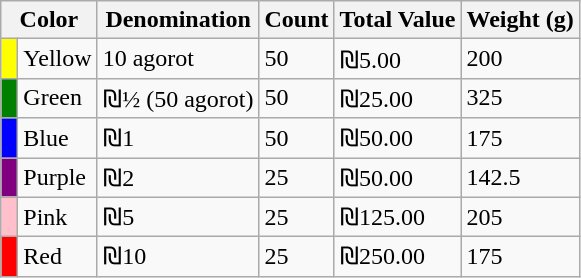<table class="wikitable">
<tr>
<th colspan=2>Color</th>
<th>Denomination</th>
<th>Count</th>
<th>Total Value</th>
<th>Weight (g)</th>
</tr>
<tr>
<td style="background:Yellow"> </td>
<td>Yellow</td>
<td>10 agorot</td>
<td>50</td>
<td>₪5.00</td>
<td>200</td>
</tr>
<tr>
<td style="background:Green"></td>
<td>Green</td>
<td>₪½ (50 agorot)</td>
<td>50</td>
<td>₪25.00</td>
<td>325</td>
</tr>
<tr>
<td style="background:Blue"></td>
<td>Blue</td>
<td>₪1</td>
<td>50</td>
<td>₪50.00</td>
<td>175</td>
</tr>
<tr>
<td style="background:Purple"></td>
<td>Purple</td>
<td>₪2</td>
<td>25</td>
<td>₪50.00</td>
<td>142.5</td>
</tr>
<tr>
<td style="background:Pink"></td>
<td>Pink</td>
<td>₪5</td>
<td>25</td>
<td>₪125.00</td>
<td>205</td>
</tr>
<tr>
<td style="background:Red"></td>
<td>Red</td>
<td>₪10</td>
<td>25</td>
<td>₪250.00</td>
<td>175</td>
</tr>
</table>
